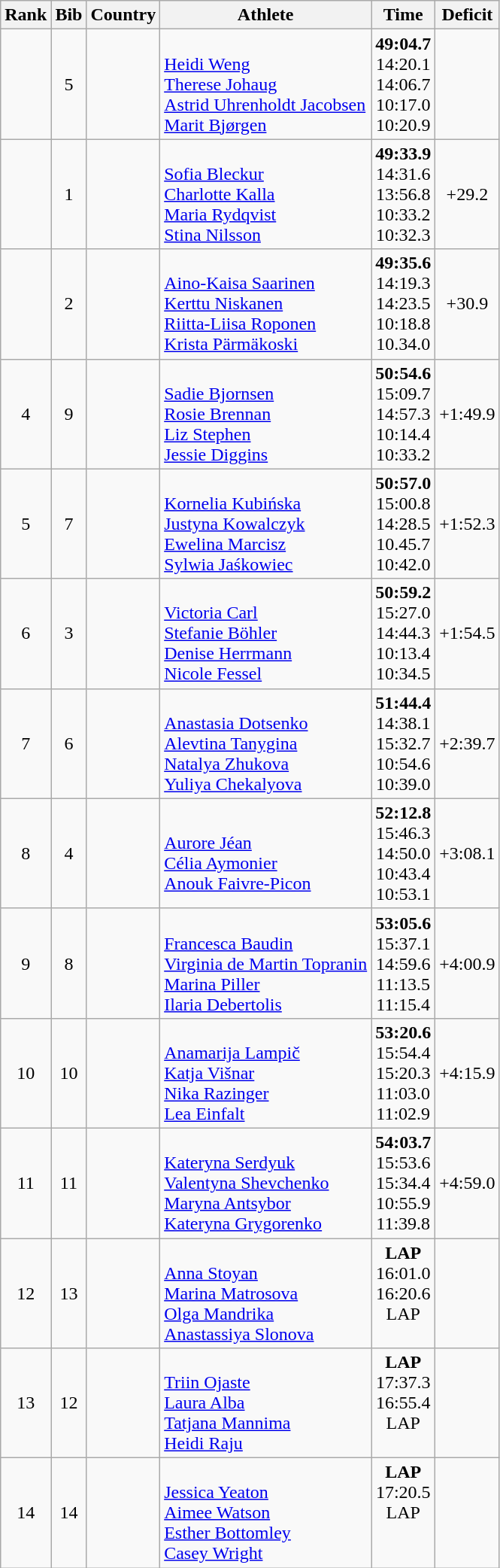<table class="wikitable sortable" style="text-align:center">
<tr>
<th>Rank</th>
<th>Bib</th>
<th>Country</th>
<th>Athlete</th>
<th>Time</th>
<th>Deficit</th>
</tr>
<tr>
<td></td>
<td>5</td>
<td align=left></td>
<td align=left><br><a href='#'>Heidi Weng</a><br><a href='#'>Therese Johaug</a><br><a href='#'>Astrid Uhrenholdt Jacobsen</a><br><a href='#'>Marit Bjørgen</a></td>
<td><strong>49:04.7</strong><br>14:20.1<br>14:06.7<br>10:17.0<br>10:20.9</td>
<td></td>
</tr>
<tr>
<td></td>
<td>1</td>
<td align=left></td>
<td align=left><br><a href='#'>Sofia Bleckur</a><br><a href='#'>Charlotte Kalla</a><br><a href='#'>Maria Rydqvist</a><br><a href='#'>Stina Nilsson</a></td>
<td><strong>49:33.9</strong><br>14:31.6<br>13:56.8<br>10:33.2<br>10:32.3</td>
<td>+29.2</td>
</tr>
<tr>
<td></td>
<td>2</td>
<td align=left></td>
<td align=left><br><a href='#'>Aino-Kaisa Saarinen</a><br><a href='#'>Kerttu Niskanen</a><br><a href='#'>Riitta-Liisa Roponen</a><br><a href='#'>Krista Pärmäkoski</a></td>
<td><strong>49:35.6</strong><br>14:19.3<br>14:23.5<br>10:18.8<br>10.34.0</td>
<td>+30.9</td>
</tr>
<tr>
<td>4</td>
<td>9</td>
<td align=left></td>
<td align=left><br><a href='#'>Sadie Bjornsen</a><br><a href='#'>Rosie Brennan</a><br><a href='#'>Liz Stephen</a><br><a href='#'>Jessie Diggins</a></td>
<td><strong>50:54.6</strong><br>15:09.7<br>14:57.3<br>10:14.4<br>10:33.2</td>
<td>+1:49.9</td>
</tr>
<tr>
<td>5</td>
<td>7</td>
<td align=left></td>
<td align=left><br><a href='#'>Kornelia Kubińska</a><br><a href='#'>Justyna Kowalczyk</a><br><a href='#'>Ewelina Marcisz</a><br><a href='#'>Sylwia Jaśkowiec</a></td>
<td><strong>50:57.0</strong><br>15:00.8<br>14:28.5<br>10.45.7<br>10:42.0</td>
<td>+1:52.3</td>
</tr>
<tr>
<td>6</td>
<td>3</td>
<td align=left></td>
<td align=left><br><a href='#'>Victoria Carl</a><br><a href='#'>Stefanie Böhler</a><br><a href='#'>Denise Herrmann</a><br><a href='#'>Nicole Fessel</a></td>
<td><strong>50:59.2</strong><br>15:27.0<br>14:44.3<br>10:13.4<br>10:34.5</td>
<td>+1:54.5</td>
</tr>
<tr>
<td>7</td>
<td>6</td>
<td align=left></td>
<td align=left><br><a href='#'>Anastasia Dotsenko</a><br><a href='#'>Alevtina Tanygina</a><br><a href='#'>Natalya Zhukova</a><br><a href='#'>Yuliya Chekalyova</a></td>
<td><strong>51:44.4</strong><br>14:38.1<br>15:32.7<br>10:54.6<br>10:39.0</td>
<td>+2:39.7</td>
</tr>
<tr>
<td>8</td>
<td>4</td>
<td align=left></td>
<td align=left><br><a href='#'>Aurore Jéan</a><br><a href='#'>Célia Aymonier</a><br><a href='#'>Anouk Faivre-Picon</a><br></td>
<td><strong>52:12.8</strong><br>15:46.3<br>14:50.0<br>10:43.4<br>10:53.1</td>
<td>+3:08.1</td>
</tr>
<tr>
<td>9</td>
<td>8</td>
<td align=left></td>
<td align=left><br><a href='#'>Francesca Baudin</a><br><a href='#'>Virginia de Martin Topranin</a><br><a href='#'>Marina Piller</a><br><a href='#'>Ilaria Debertolis</a></td>
<td><strong>53:05.6</strong><br>15:37.1<br>14:59.6<br>11:13.5<br>11:15.4</td>
<td>+4:00.9</td>
</tr>
<tr>
<td>10</td>
<td>10</td>
<td align=left></td>
<td align=left><br><a href='#'>Anamarija Lampič</a><br><a href='#'>Katja Višnar</a><br><a href='#'>Nika Razinger</a><br><a href='#'>Lea Einfalt</a></td>
<td><strong>53:20.6</strong><br>15:54.4<br>15:20.3<br>11:03.0<br>11:02.9</td>
<td>+4:15.9</td>
</tr>
<tr>
<td>11</td>
<td>11</td>
<td align=left></td>
<td align=left><br><a href='#'>Kateryna Serdyuk</a><br><a href='#'>Valentyna Shevchenko</a><br><a href='#'>Maryna Antsybor</a><br><a href='#'>Kateryna Grygorenko</a></td>
<td><strong>54:03.7</strong><br>15:53.6<br>15:34.4<br>10:55.9<br>11:39.8</td>
<td>+4:59.0</td>
</tr>
<tr>
<td>12</td>
<td>13</td>
<td align=left></td>
<td align=left><br><a href='#'>Anna Stoyan</a><br><a href='#'>Marina Matrosova</a><br><a href='#'>Olga Mandrika</a><br><a href='#'>Anastassiya Slonova</a></td>
<td><strong>LAP</strong><br>16:01.0<br>16:20.6<br>LAP<br> </td>
<td></td>
</tr>
<tr>
<td>13</td>
<td>12</td>
<td align=left></td>
<td align=left><br><a href='#'>Triin Ojaste</a><br><a href='#'>Laura Alba</a><br><a href='#'>Tatjana Mannima</a><br><a href='#'>Heidi Raju</a></td>
<td><strong>LAP</strong><br>17:37.3<br>16:55.4<br>LAP<br> </td>
<td></td>
</tr>
<tr>
<td>14</td>
<td>14</td>
<td align=left></td>
<td align=left><br><a href='#'>Jessica Yeaton</a><br><a href='#'>Aimee Watson</a><br><a href='#'>Esther Bottomley</a><br><a href='#'>Casey Wright</a></td>
<td><strong>LAP</strong><br>17:20.5<br>LAP<br> <br> </td>
<td></td>
</tr>
</table>
